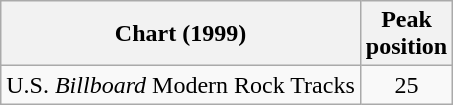<table class="wikitable">
<tr>
<th>Chart (1999)</th>
<th>Peak<br>position</th>
</tr>
<tr>
<td>U.S. <em>Billboard</em> Modern Rock Tracks</td>
<td align=center>25</td>
</tr>
</table>
